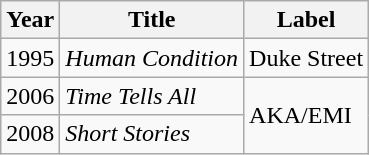<table class="wikitable">
<tr>
<th>Year</th>
<th>Title</th>
<th>Label</th>
</tr>
<tr>
<td>1995</td>
<td><em>Human Condition</em></td>
<td>Duke Street</td>
</tr>
<tr>
<td>2006</td>
<td><em>Time Tells All</em></td>
<td rowspan="2">AKA/EMI</td>
</tr>
<tr>
<td>2008</td>
<td><em>Short Stories</em></td>
</tr>
</table>
